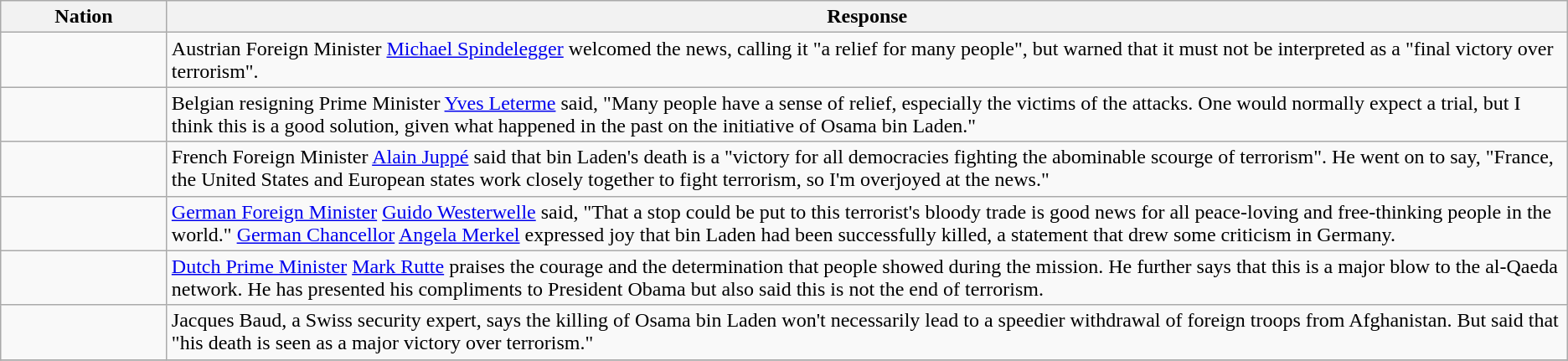<table class="wikitable">
<tr>
<th bgcolor="#efefef" column width=125px>Nation</th>
<th bgcolor="#efefef" class=unsortable>Response</th>
</tr>
<tr>
<td></td>
<td>Austrian Foreign Minister <a href='#'>Michael Spindelegger</a> welcomed the news, calling it "a relief for many people", but warned that it must not be interpreted as a "final victory over terrorism".</td>
</tr>
<tr>
<td></td>
<td>Belgian resigning Prime Minister <a href='#'>Yves Leterme</a> said, "Many people have a sense of relief, especially the victims of the attacks. One would normally expect a trial, but I think this is a good solution, given what happened in the past on the initiative of Osama bin Laden."</td>
</tr>
<tr>
<td></td>
<td>French Foreign Minister <a href='#'>Alain Juppé</a> said that bin Laden's death is a "victory for all democracies fighting the abominable scourge of terrorism". He went on to say, "France, the United States and European states work closely together to fight terrorism, so I'm overjoyed at the news."</td>
</tr>
<tr>
<td></td>
<td><a href='#'>German Foreign Minister</a> <a href='#'>Guido Westerwelle</a> said, "That a stop could be put to this terrorist's bloody trade is good news for all peace-loving and free-thinking people in the world." <a href='#'>German Chancellor</a> <a href='#'>Angela Merkel</a> expressed joy that bin Laden had been successfully killed, a statement that drew some criticism in Germany.</td>
</tr>
<tr>
<td></td>
<td><a href='#'>Dutch Prime Minister</a> <a href='#'>Mark Rutte</a> praises the courage and the determination that people showed during the mission. He further says that this is a major blow to the al-Qaeda network. He has presented his compliments to President Obama but also said this is not the end of terrorism.</td>
</tr>
<tr>
<td></td>
<td>Jacques Baud, a Swiss security expert, says the killing of Osama bin Laden won't necessarily lead to a speedier withdrawal of foreign troops from Afghanistan. But said that "his death is seen as a major victory over terrorism."</td>
</tr>
<tr>
</tr>
</table>
